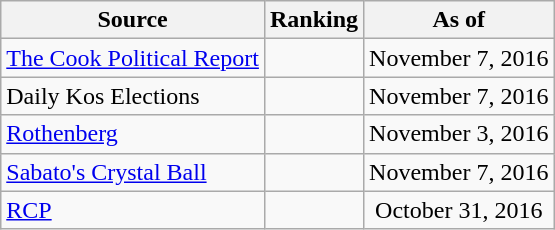<table class="wikitable" style="text-align:center">
<tr>
<th>Source</th>
<th>Ranking</th>
<th>As of</th>
</tr>
<tr>
<td align=left><a href='#'>The Cook Political Report</a></td>
<td></td>
<td>November 7, 2016</td>
</tr>
<tr>
<td align=left>Daily Kos Elections</td>
<td></td>
<td>November 7, 2016</td>
</tr>
<tr>
<td align=left><a href='#'>Rothenberg</a></td>
<td></td>
<td>November 3, 2016</td>
</tr>
<tr>
<td align=left><a href='#'>Sabato's Crystal Ball</a></td>
<td></td>
<td>November 7, 2016</td>
</tr>
<tr>
<td align="left"><a href='#'>RCP</a></td>
<td></td>
<td>October 31, 2016</td>
</tr>
</table>
